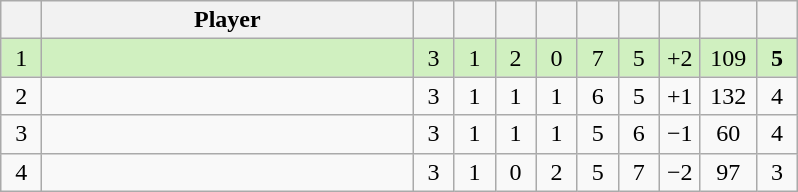<table class="wikitable" style="text-align:center; margin: 1em auto 1em auto, align:left">
<tr>
<th width=20></th>
<th width=240>Player</th>
<th width=20></th>
<th width=20></th>
<th width=20></th>
<th width=20></th>
<th width=20></th>
<th width=20></th>
<th width=20></th>
<th width=30></th>
<th width=20></th>
</tr>
<tr style="background:#D0F0C0;">
<td>1</td>
<td align=left></td>
<td>3</td>
<td>1</td>
<td>2</td>
<td>0</td>
<td>7</td>
<td>5</td>
<td>+2</td>
<td>109</td>
<td><strong>5</strong></td>
</tr>
<tr style=>
<td>2</td>
<td align=left></td>
<td>3</td>
<td>1</td>
<td>1</td>
<td>1</td>
<td>6</td>
<td>5</td>
<td>+1</td>
<td>132</td>
<td>4</td>
</tr>
<tr style=>
<td>3</td>
<td align=left></td>
<td>3</td>
<td>1</td>
<td>1</td>
<td>1</td>
<td>5</td>
<td>6</td>
<td>−1</td>
<td>60</td>
<td>4</td>
</tr>
<tr style=>
<td>4</td>
<td align=left></td>
<td>3</td>
<td>1</td>
<td>0</td>
<td>2</td>
<td>5</td>
<td>7</td>
<td>−2</td>
<td>97</td>
<td>3</td>
</tr>
</table>
